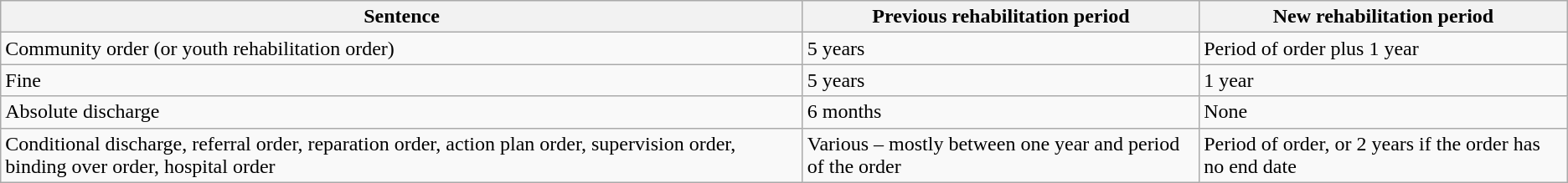<table class="wikitable">
<tr>
<th>Sentence</th>
<th>Previous rehabilitation period</th>
<th>New rehabilitation period</th>
</tr>
<tr>
<td>Community order (or youth rehabilitation order)</td>
<td>5 years</td>
<td>Period of order plus 1 year</td>
</tr>
<tr>
<td>Fine</td>
<td>5 years</td>
<td>1 year</td>
</tr>
<tr>
<td>Absolute discharge</td>
<td>6 months</td>
<td>None</td>
</tr>
<tr>
<td>Conditional discharge, referral order, reparation order, action plan order, supervision order, binding over order, hospital order</td>
<td>Various – mostly between one year and period of the order</td>
<td>Period of order, or 2 years if the order has no end date</td>
</tr>
</table>
